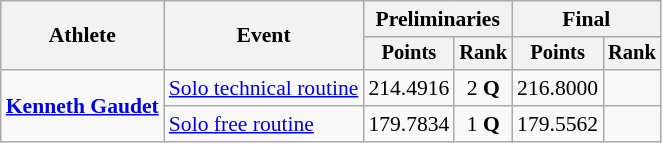<table class="wikitable" style="text-align:center; font-size:90%;">
<tr>
<th rowspan="2">Athlete</th>
<th rowspan="2">Event</th>
<th colspan="2">Preliminaries</th>
<th colspan="2">Final</th>
</tr>
<tr style="font-size:95%">
<th>Points</th>
<th>Rank</th>
<th>Points</th>
<th>Rank</th>
</tr>
<tr>
<td align=left rowspan=2><strong><a href='#'>Kenneth Gaudet</a></strong></td>
<td align=left><a href='#'>Solo technical routine</a></td>
<td>214.4916</td>
<td>2 <strong>Q</strong></td>
<td>216.8000</td>
<td></td>
</tr>
<tr>
<td align=left><a href='#'>Solo free routine</a></td>
<td>179.7834</td>
<td>1 <strong>Q</strong></td>
<td>179.5562</td>
<td></td>
</tr>
</table>
